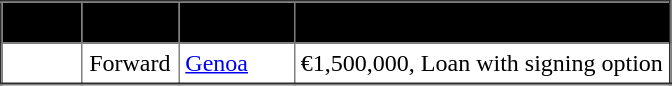<table border="2" cellpadding="4" style="border-collapse:collapse;">
<tr style="background:#000; text-align:center;">
<th><span><strong> Player</strong></span></th>
<th><span><strong> Position</strong></span></th>
<th><span><strong> New Club</strong></span></th>
<th><span><strong> Details</strong></span></th>
</tr>
<tr>
<td> </td>
<td>Forward</td>
<td><a href='#'>Genoa</a></td>
<td>€1,500,000, Loan with signing option</td>
</tr>
</table>
